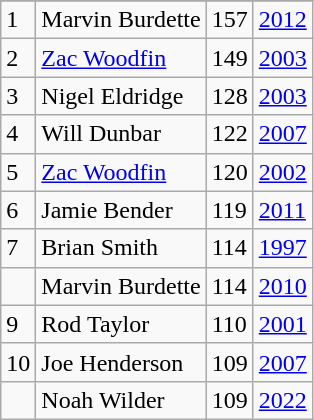<table class="wikitable">
<tr>
</tr>
<tr>
<td>1</td>
<td>Marvin Burdette</td>
<td>157</td>
<td><a href='#'>2012</a></td>
</tr>
<tr>
<td>2</td>
<td><a href='#'>Zac Woodfin</a></td>
<td>149</td>
<td><a href='#'>2003</a></td>
</tr>
<tr>
<td>3</td>
<td>Nigel Eldridge</td>
<td>128</td>
<td><a href='#'>2003</a></td>
</tr>
<tr>
<td>4</td>
<td>Will Dunbar</td>
<td>122</td>
<td><a href='#'>2007</a></td>
</tr>
<tr>
<td>5</td>
<td><a href='#'>Zac Woodfin</a></td>
<td>120</td>
<td><a href='#'>2002</a></td>
</tr>
<tr>
<td>6</td>
<td>Jamie Bender</td>
<td>119</td>
<td><a href='#'>2011</a></td>
</tr>
<tr>
<td>7</td>
<td>Brian Smith</td>
<td>114</td>
<td><a href='#'>1997</a></td>
</tr>
<tr>
<td></td>
<td>Marvin Burdette</td>
<td>114</td>
<td><a href='#'>2010</a></td>
</tr>
<tr>
<td>9</td>
<td>Rod Taylor</td>
<td>110</td>
<td><a href='#'>2001</a></td>
</tr>
<tr>
<td>10</td>
<td>Joe Henderson</td>
<td>109</td>
<td><a href='#'>2007</a></td>
</tr>
<tr>
<td></td>
<td>Noah Wilder</td>
<td>109</td>
<td><a href='#'>2022</a></td>
</tr>
</table>
